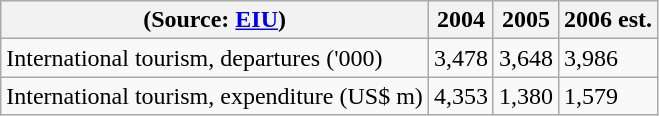<table class="wikitable">
<tr>
<th>(Source: <a href='#'>EIU</a>)</th>
<th>2004</th>
<th>2005</th>
<th>2006 est.</th>
</tr>
<tr>
<td>International tourism, departures ('000)</td>
<td>3,478</td>
<td>3,648</td>
<td>3,986</td>
</tr>
<tr>
<td>International tourism, expenditure (US$ m)</td>
<td>4,353</td>
<td>1,380</td>
<td>1,579</td>
</tr>
</table>
